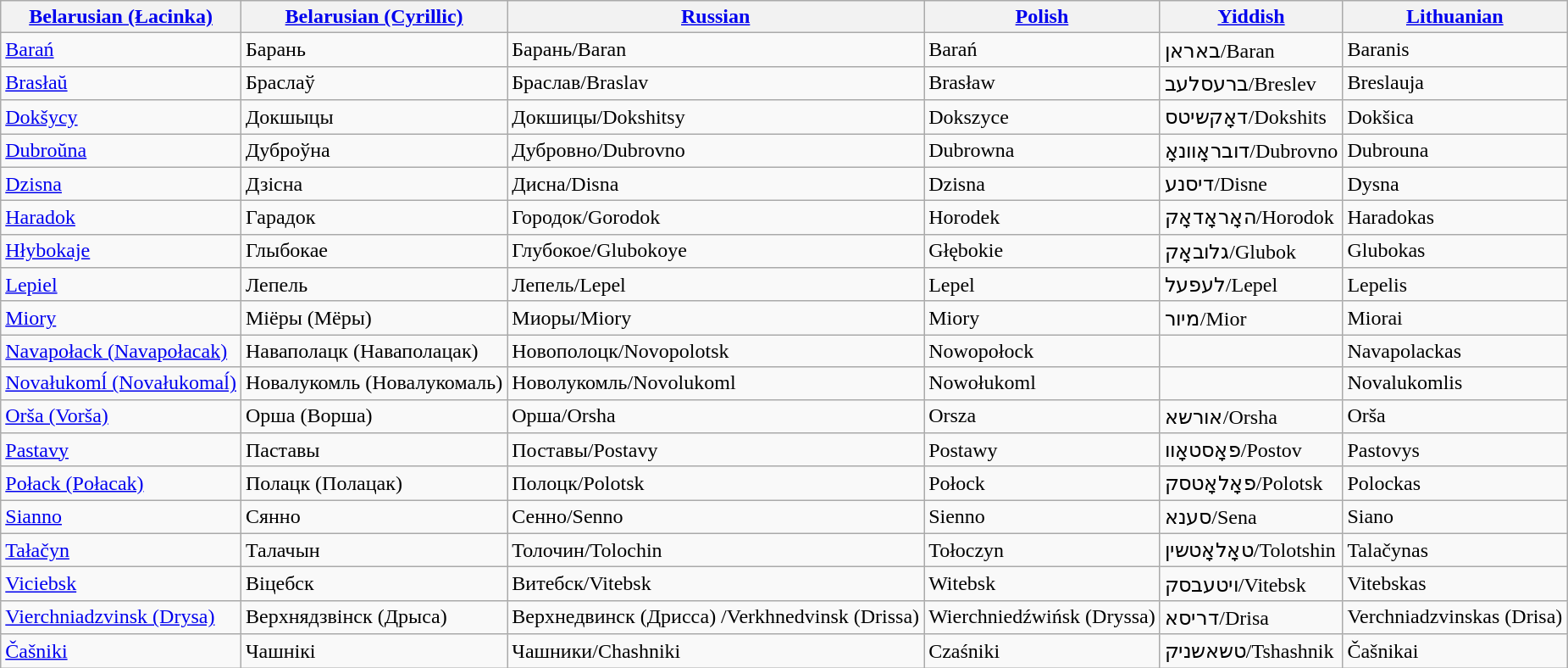<table class="sortable wikitable" border="1">
<tr>
<th><a href='#'>Belarusian (Łacinka)</a></th>
<th><a href='#'>Belarusian (Cyrillic)</a></th>
<th><a href='#'>Russian</a></th>
<th><a href='#'>Polish</a></th>
<th><a href='#'>Yiddish</a></th>
<th><a href='#'>Lithuanian</a></th>
</tr>
<tr>
<td><a href='#'>Barań</a></td>
<td>Барань</td>
<td>Барань/Baran</td>
<td>Barań</td>
<td>באראן/Baran</td>
<td>Baranis</td>
</tr>
<tr>
<td><a href='#'>Brasłaŭ</a></td>
<td>Браслаў</td>
<td>Браслав/Braslav</td>
<td>Brasław</td>
<td>ברעסלעב/Breslev</td>
<td>Breslauja</td>
</tr>
<tr>
<td><a href='#'>Dokšycy</a></td>
<td>Докшыцы</td>
<td>Докшицы/Dokshitsy</td>
<td>Dokszyce</td>
<td>דאָקשיטס/Dokshits</td>
<td>Dokšica</td>
</tr>
<tr>
<td><a href='#'>Dubroŭna</a></td>
<td>Дуброўна</td>
<td>Дубровно/Dubrovno</td>
<td>Dubrowna</td>
<td>דובראָוונאָ/Dubrovno</td>
<td>Dubrouna</td>
</tr>
<tr>
<td><a href='#'>Dzisna</a></td>
<td>Дзісна</td>
<td>Дисна/Disna</td>
<td>Dzisna</td>
<td>דיסנע/Disne</td>
<td>Dysna</td>
</tr>
<tr>
<td><a href='#'>Haradok</a></td>
<td>Гарадок</td>
<td>Городок/Gorodok</td>
<td>Horodek</td>
<td>האָראָדאָק/Horodok</td>
<td>Haradokas</td>
</tr>
<tr>
<td><a href='#'>Hłybokaje</a></td>
<td>Глыбокае</td>
<td>Глубокое/Glubokoye</td>
<td>Głębokie</td>
<td>גלובאָק/Glubok</td>
<td>Glubokas</td>
</tr>
<tr>
<td><a href='#'>Lepiel</a></td>
<td>Лепель</td>
<td>Лепель/Lepel</td>
<td>Lepel</td>
<td>לעפעל/Lepel</td>
<td>Lepelis</td>
</tr>
<tr>
<td><a href='#'>Miory</a></td>
<td>Міёры (Мёры)</td>
<td>Миоры/Miory</td>
<td>Miory</td>
<td>מיור/Mior</td>
<td>Miorai</td>
</tr>
<tr>
<td><a href='#'>Navapołack (Navapołacak)</a></td>
<td>Наваполацк (Наваполацак)</td>
<td>Новополоцк/Novopolotsk</td>
<td>Nowopołock</td>
<td></td>
<td>Navapolackas</td>
</tr>
<tr>
<td><a href='#'>Novałukomĺ  (Novałukomaĺ)</a></td>
<td>Новалукомль (Новалукомаль)</td>
<td>Новолукомль/Novolukoml</td>
<td>Nowołukoml</td>
<td></td>
<td>Novalukomlis</td>
</tr>
<tr>
<td><a href='#'>Orša (Vorša)</a></td>
<td>Орша (Ворша)</td>
<td>Орша/Orsha</td>
<td>Orsza</td>
<td>אורשא/Orsha</td>
<td>Orša</td>
</tr>
<tr>
<td><a href='#'>Pastavy</a></td>
<td>Паставы</td>
<td>Поставы/Postavy</td>
<td>Postawy</td>
<td>פאָסטאָוו/Postov</td>
<td>Pastovys</td>
</tr>
<tr>
<td><a href='#'>Połack (Połacak)</a></td>
<td>Полацк (Полацак)</td>
<td>Полоцк/Polotsk</td>
<td>Połock</td>
<td>פאָלאָטסק/Polotsk</td>
<td>Polockas</td>
</tr>
<tr>
<td><a href='#'>Sianno</a></td>
<td>Сянно</td>
<td>Сенно/Senno</td>
<td>Sienno</td>
<td>סענא/Sena</td>
<td>Siano</td>
</tr>
<tr>
<td><a href='#'>Tałačyn</a></td>
<td>Талачын</td>
<td>Толочин/Tolochin</td>
<td>Tołoczyn</td>
<td>טאָלאָטשין/Tolotshin</td>
<td>Talačynas</td>
</tr>
<tr>
<td><a href='#'>Viciebsk</a></td>
<td>Віцебск</td>
<td>Витебск/Vitebsk</td>
<td>Witebsk</td>
<td>ויטעבסק/Vitebsk</td>
<td>Vitebskas</td>
</tr>
<tr>
<td><a href='#'>Vierchniadzvinsk (Drysa)</a></td>
<td>Верхнядзвінск (Дрыса)</td>
<td>Верхнедвинск (Дрисса) /Verkhnedvinsk (Drissa)</td>
<td>Wierchniedźwińsk (Dryssa)</td>
<td>דריסא/Drisa</td>
<td>Verchniadzvinskas (Drisa)</td>
</tr>
<tr>
<td><a href='#'>Čašniki</a></td>
<td>Чашнікі</td>
<td>Чашники/Chashniki</td>
<td>Czaśniki</td>
<td>טשאשניק/Tshashnik</td>
<td>Čašnikai</td>
</tr>
</table>
